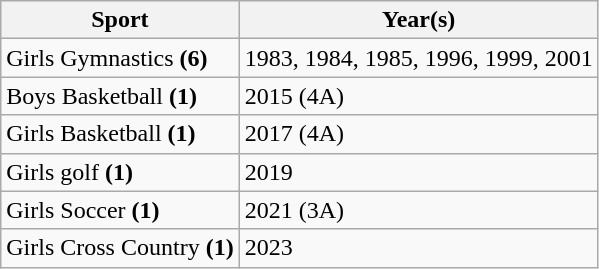<table class="wikitable">
<tr>
<th>Sport</th>
<th>Year(s)</th>
</tr>
<tr>
<td>Girls Gymnastics <strong>(6)</strong></td>
<td>1983, 1984, 1985, 1996, 1999, 2001</td>
</tr>
<tr>
<td>Boys Basketball <strong>(1)</strong></td>
<td>2015 (4A)</td>
</tr>
<tr>
<td>Girls Basketball <strong>(1)</strong></td>
<td>2017 (4A)</td>
</tr>
<tr>
<td>Girls golf <strong>(1)</strong></td>
<td>2019</td>
</tr>
<tr>
<td>Girls Soccer <strong>(1)</strong></td>
<td>2021 (3A)</td>
</tr>
<tr>
<td>Girls Cross Country <strong>(1)</strong></td>
<td>2023</td>
</tr>
</table>
